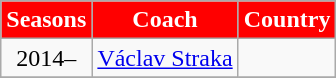<table class="wikitable" style="text-align: center;">
<tr>
<th style="color:#FFFFFF; background:#FF0000">Seasons</th>
<th style="color:#FFFFFF; background:#FF0000">Coach</th>
<th style="color:#FFFFFF; background:#FF0000">Country</th>
</tr>
<tr>
<td style="text-align: center">2014–</td>
<td style="text-align: center"><a href='#'>Václav Straka</a></td>
<td style="text-align: center"></td>
</tr>
<tr>
</tr>
</table>
